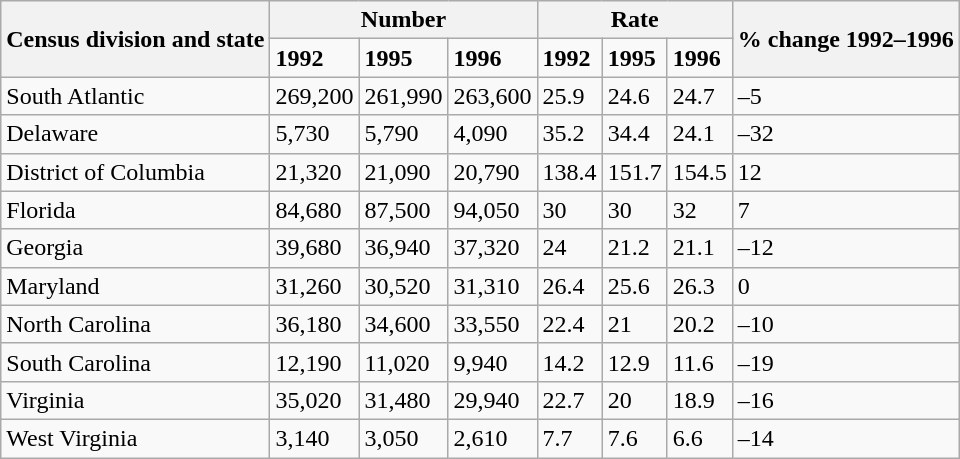<table class="wikitable">
<tr>
<th rowspan="2">Census division and state</th>
<th colspan="3">Number</th>
<th colspan="3">Rate</th>
<th rowspan="2">% change 1992–1996</th>
</tr>
<tr>
<td><strong>1992</strong></td>
<td><strong>1995</strong></td>
<td><strong>1996</strong></td>
<td><strong>1992</strong></td>
<td><strong>1995</strong></td>
<td><strong>1996</strong></td>
</tr>
<tr>
<td>South Atlantic</td>
<td>269,200</td>
<td>261,990</td>
<td>263,600</td>
<td>25.9</td>
<td>24.6</td>
<td>24.7</td>
<td>–5</td>
</tr>
<tr>
<td>Delaware</td>
<td>5,730</td>
<td>5,790</td>
<td>4,090</td>
<td>35.2</td>
<td>34.4</td>
<td>24.1</td>
<td>–32</td>
</tr>
<tr>
<td>District of Columbia</td>
<td>21,320</td>
<td>21,090</td>
<td>20,790</td>
<td>138.4</td>
<td>151.7</td>
<td>154.5</td>
<td>12</td>
</tr>
<tr>
<td>Florida</td>
<td>84,680</td>
<td>87,500</td>
<td>94,050</td>
<td>30</td>
<td>30</td>
<td>32</td>
<td>7</td>
</tr>
<tr>
<td>Georgia</td>
<td>39,680</td>
<td>36,940</td>
<td>37,320</td>
<td>24</td>
<td>21.2</td>
<td>21.1</td>
<td>–12</td>
</tr>
<tr>
<td>Maryland</td>
<td>31,260</td>
<td>30,520</td>
<td>31,310</td>
<td>26.4</td>
<td>25.6</td>
<td>26.3</td>
<td>0</td>
</tr>
<tr>
<td>North Carolina</td>
<td>36,180</td>
<td>34,600</td>
<td>33,550</td>
<td>22.4</td>
<td>21</td>
<td>20.2</td>
<td>–10</td>
</tr>
<tr>
<td>South Carolina</td>
<td>12,190</td>
<td>11,020</td>
<td>9,940</td>
<td>14.2</td>
<td>12.9</td>
<td>11.6</td>
<td>–19</td>
</tr>
<tr>
<td>Virginia</td>
<td>35,020</td>
<td>31,480</td>
<td>29,940</td>
<td>22.7</td>
<td>20</td>
<td>18.9</td>
<td>–16</td>
</tr>
<tr>
<td>West Virginia</td>
<td>3,140</td>
<td>3,050</td>
<td>2,610</td>
<td>7.7</td>
<td>7.6</td>
<td>6.6</td>
<td>–14</td>
</tr>
</table>
